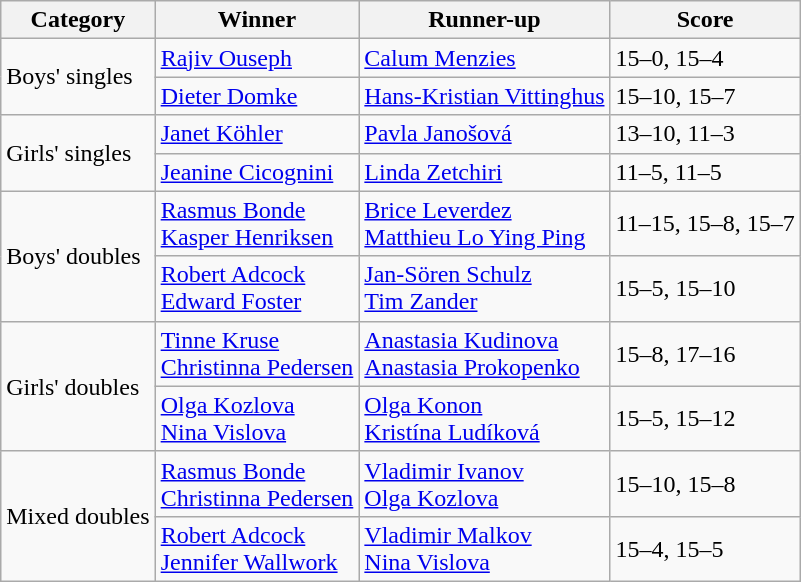<table class="wikitable">
<tr>
<th>Category</th>
<th>Winner</th>
<th>Runner-up</th>
<th>Score</th>
</tr>
<tr>
<td rowspan=2>Boys' singles</td>
<td> <a href='#'>Rajiv Ouseph</a></td>
<td> <a href='#'>Calum Menzies</a></td>
<td>15–0, 15–4</td>
</tr>
<tr>
<td> <a href='#'>Dieter Domke</a></td>
<td> <a href='#'>Hans-Kristian Vittinghus</a></td>
<td>15–10, 15–7</td>
</tr>
<tr>
<td rowspan=2>Girls' singles</td>
<td> <a href='#'>Janet Köhler</a></td>
<td> <a href='#'>Pavla Janošová</a></td>
<td>13–10, 11–3</td>
</tr>
<tr>
<td> <a href='#'>Jeanine Cicognini</a></td>
<td> <a href='#'>Linda Zetchiri</a></td>
<td>11–5, 11–5</td>
</tr>
<tr>
<td rowspan=2>Boys' doubles</td>
<td> <a href='#'>Rasmus Bonde</a><br> <a href='#'>Kasper Henriksen</a></td>
<td> <a href='#'>Brice Leverdez</a><br> <a href='#'>Matthieu Lo Ying Ping</a></td>
<td>11–15, 15–8, 15–7</td>
</tr>
<tr>
<td> <a href='#'>Robert Adcock</a><br> <a href='#'>Edward Foster</a></td>
<td> <a href='#'>Jan-Sören Schulz</a><br> <a href='#'>Tim Zander</a></td>
<td>15–5, 15–10</td>
</tr>
<tr>
<td rowspan=2>Girls' doubles</td>
<td> <a href='#'>Tinne Kruse</a><br> <a href='#'>Christinna Pedersen</a></td>
<td> <a href='#'>Anastasia Kudinova</a><br> <a href='#'>Anastasia Prokopenko</a></td>
<td>15–8, 17–16</td>
</tr>
<tr>
<td> <a href='#'>Olga Kozlova</a><br> <a href='#'>Nina Vislova</a></td>
<td> <a href='#'>Olga Konon</a><br> <a href='#'>Kristína Ludíková</a></td>
<td>15–5, 15–12</td>
</tr>
<tr>
<td rowspan=2>Mixed doubles</td>
<td> <a href='#'>Rasmus Bonde</a><br> <a href='#'>Christinna Pedersen</a></td>
<td> <a href='#'>Vladimir Ivanov</a><br> <a href='#'>Olga Kozlova</a></td>
<td>15–10, 15–8</td>
</tr>
<tr>
<td> <a href='#'>Robert Adcock</a><br> <a href='#'>Jennifer Wallwork</a></td>
<td> <a href='#'>Vladimir Malkov</a><br> <a href='#'>Nina Vislova</a></td>
<td>15–4, 15–5</td>
</tr>
</table>
